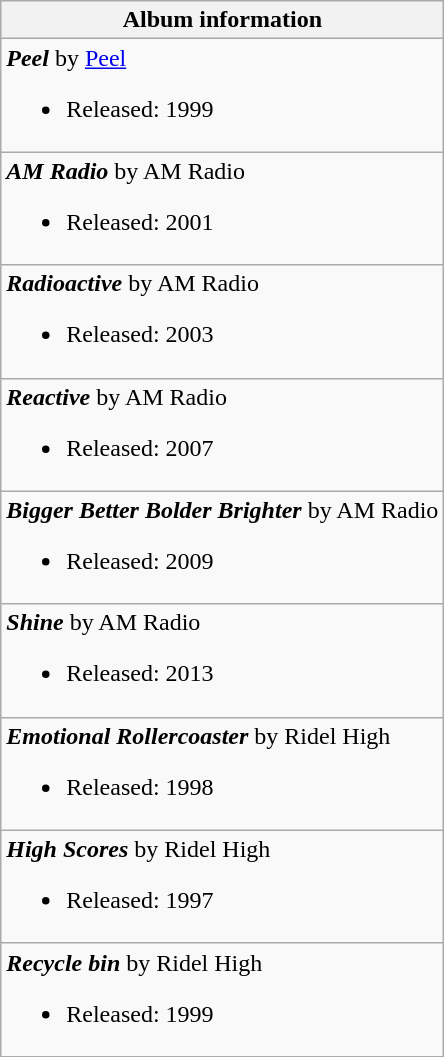<table class="wikitable">
<tr>
<th align="left">Album information</th>
</tr>
<tr>
<td align="left"><strong><em>Peel</em></strong> by <a href='#'>Peel</a><br><ul><li>Released: 1999</li></ul></td>
</tr>
<tr>
<td align="left"><strong><em>AM Radio</em></strong> by AM Radio<br><ul><li>Released: 2001</li></ul></td>
</tr>
<tr>
<td align="left"><strong><em>Radioactive</em></strong> by AM Radio<br><ul><li>Released: 2003</li></ul></td>
</tr>
<tr>
<td align="left"><strong><em>Reactive</em></strong> by AM Radio<br><ul><li>Released: 2007</li></ul></td>
</tr>
<tr>
<td align="left"><strong><em>Bigger Better Bolder Brighter</em></strong> by AM Radio<br><ul><li>Released: 2009</li></ul></td>
</tr>
<tr>
<td align="left"><strong><em>Shine</em></strong> by AM Radio<br><ul><li>Released: 2013</li></ul></td>
</tr>
<tr>
<td align="left"><strong><em>Emotional Rollercoaster</em></strong> by Ridel High<br><ul><li>Released: 1998</li></ul></td>
</tr>
<tr>
<td align="left"><strong><em>High Scores</em></strong> by Ridel High<br><ul><li>Released: 1997</li></ul></td>
</tr>
<tr>
<td align="left"><strong><em>Recycle bin</em></strong> by Ridel High<br><ul><li>Released: 1999</li></ul></td>
</tr>
</table>
